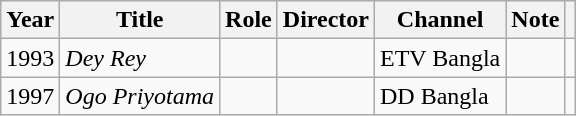<table class="wikitable">
<tr>
<th>Year</th>
<th>Title</th>
<th>Role</th>
<th>Director</th>
<th>Channel</th>
<th>Note</th>
<th></th>
</tr>
<tr>
<td>1993</td>
<td><em>Dey Rey</em></td>
<td></td>
<td></td>
<td>ETV Bangla</td>
<td></td>
<td></td>
</tr>
<tr>
<td>1997</td>
<td><em>Ogo Priyotama</em></td>
<td></td>
<td></td>
<td>DD Bangla</td>
<td></td>
<td></td>
</tr>
</table>
